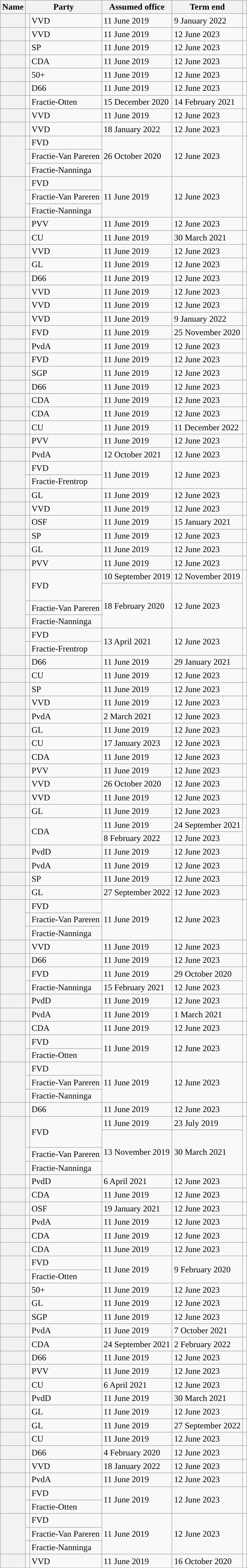<table class="wikitable sortable">
<tr>
<th scope="col">Name</th>
<th scope="colgroup" colspan=2>Party</th>
<th scope="col" data-sort-type=date>Assumed office</th>
<th scope="col" data-sort-type=date>Term end</th>
<th scope="col" class="unsortable"></th>
</tr>
<tr>
<th scope="row"></th>
<td style="background-color:"></td>
<td>VVD</td>
<td>11 June 2019</td>
<td>9 January 2022</td>
<td></td>
</tr>
<tr>
<th scope="row"></th>
<td style="background-color:"></td>
<td>VVD</td>
<td>11 June 2019</td>
<td>12 June 2023</td>
<td></td>
</tr>
<tr>
<th scope="row"></th>
<td style="background-color:"></td>
<td>SP</td>
<td>11 June 2019</td>
<td>12 June 2023</td>
<td></td>
</tr>
<tr>
<th scope="row"></th>
<td style="background-color:"></td>
<td>CDA</td>
<td>11 June 2019</td>
<td>12 June 2023</td>
<td></td>
</tr>
<tr>
<th scope="row"></th>
<td style="background-color:"></td>
<td>50+</td>
<td>11 June 2019</td>
<td>12 June 2023</td>
<td></td>
</tr>
<tr>
<th scope="row"></th>
<td style="background-color:"></td>
<td>D66</td>
<td>11 June 2019</td>
<td>12 June 2023</td>
<td></td>
</tr>
<tr>
<th scope="row"></th>
<td style="background-color:"></td>
<td>Fractie-Otten</td>
<td>15 December 2020</td>
<td>14 February 2021</td>
<td></td>
</tr>
<tr>
<th scope="row"></th>
<td style="background-color:"></td>
<td>VVD</td>
<td>11 June 2019</td>
<td>12 June 2023</td>
<td></td>
</tr>
<tr>
<th scope="row"></th>
<td style="background-color:"></td>
<td>VVD</td>
<td>18 January 2022</td>
<td>12 June 2023</td>
<td></td>
</tr>
<tr>
<th scope="rowgroup" rowspan="3"></th>
<td style="background-color:"></td>
<td>FVD</td>
<td rowspan="3">26 October 2020</td>
<td rowspan="3">12 June 2023</td>
<td rowspan="3"></td>
</tr>
<tr>
<td style="background-color:"></td>
<td>Fractie-Van Pareren</td>
</tr>
<tr>
<td style="background-color:"></td>
<td>Fractie-Nanninga</td>
</tr>
<tr>
<th scope="rowgroup" rowspan="3"></th>
<td style="background-color:"></td>
<td>FVD</td>
<td rowspan="3">11 June 2019</td>
<td rowspan="3">12 June 2023</td>
<td rowspan="3"></td>
</tr>
<tr>
<td style="background-color:"></td>
<td>Fractie-Van Pareren</td>
</tr>
<tr>
<td style="background-color:"></td>
<td>Fractie-Nanninga</td>
</tr>
<tr>
<th scope="row"></th>
<td style="background-color:"></td>
<td>PVV</td>
<td>11 June 2019</td>
<td>12 June 2023</td>
<td></td>
</tr>
<tr>
<th scope="row"></th>
<td style="background-color:"></td>
<td>CU</td>
<td>11 June 2019</td>
<td>30 March 2021</td>
<td></td>
</tr>
<tr>
<th scope="row"></th>
<td style="background-color:"></td>
<td>VVD</td>
<td>11 June 2019</td>
<td>12 June 2023</td>
<td></td>
</tr>
<tr>
<th scope="row"></th>
<td style="background-color:"></td>
<td>GL</td>
<td>11 June 2019</td>
<td>12 June 2023</td>
<td></td>
</tr>
<tr>
<th scope="row"></th>
<td style="background-color:"></td>
<td>D66</td>
<td>11 June 2019</td>
<td>12 June 2023</td>
<td></td>
</tr>
<tr>
<th scope="row"></th>
<td style="background-color:"></td>
<td>VVD</td>
<td>11 June 2019</td>
<td>12 June 2023</td>
<td></td>
</tr>
<tr>
<th scope="row"></th>
<td style="background-color:"></td>
<td>VVD</td>
<td>11 June 2019</td>
<td>12 June 2023</td>
<td></td>
</tr>
<tr>
<th scope="row"></th>
<td style="background-color:"></td>
<td>VVD</td>
<td>11 June 2019</td>
<td>9 January 2022</td>
<td></td>
</tr>
<tr>
<th scope="row"></th>
<td style="background-color:"></td>
<td>FVD</td>
<td>11 June 2019</td>
<td>25 November 2020</td>
<td></td>
</tr>
<tr>
<th scope="row"></th>
<td style="background-color:"></td>
<td>PvdA</td>
<td>11 June 2019</td>
<td>12 June 2023</td>
<td></td>
</tr>
<tr>
<th scope="row"></th>
<td style="background-color:"></td>
<td>FVD</td>
<td>11 June 2019</td>
<td>12 June 2023</td>
<td></td>
</tr>
<tr>
<th scope="row"></th>
<td style="background-color:"></td>
<td>SGP</td>
<td>11 June 2019</td>
<td>12 June 2023</td>
<td></td>
</tr>
<tr>
<th scope="row"></th>
<td style="background-color:"></td>
<td>D66</td>
<td>11 June 2019</td>
<td>12 June 2023</td>
<td></td>
</tr>
<tr>
</tr>
<tr>
<th scope="row"></th>
<td style="background-color:"></td>
<td>CDA</td>
<td>11 June 2019</td>
<td>12 June 2023</td>
<td></td>
</tr>
<tr>
<th scope="row"></th>
<td style="background-color:"></td>
<td>CDA</td>
<td>11 June 2019</td>
<td>12 June 2023</td>
<td></td>
</tr>
<tr>
<th scope="row"></th>
<td style="background-color:"></td>
<td>CU</td>
<td>11 June 2019</td>
<td>11 December 2022</td>
<td></td>
</tr>
<tr>
<th scope="row"></th>
<td style="background-color:"></td>
<td>PVV</td>
<td>11 June 2019</td>
<td>12 June 2023</td>
<td></td>
</tr>
<tr>
<th scope="row"></th>
<td style="background-color:"></td>
<td>PvdA</td>
<td>12 October 2021</td>
<td>12 June 2023</td>
<td></td>
</tr>
<tr>
<th scope="rowgroup" rowspan="2"></th>
<td style="background-color:"></td>
<td>FVD</td>
<td rowspan="2">11 June 2019</td>
<td rowspan="2">12 June 2023</td>
<td rowspan="2"></td>
</tr>
<tr>
<td style="background-color:"></td>
<td>Fractie-Frentrop</td>
</tr>
<tr>
<th scope="row"></th>
<td style="background-color:"></td>
<td>GL</td>
<td>11 June 2019</td>
<td>12 June 2023</td>
<td></td>
</tr>
<tr>
<th scope="row"></th>
<td style="background-color:"></td>
<td>VVD</td>
<td>11 June 2019</td>
<td>12 June 2023</td>
<td></td>
</tr>
<tr>
<th scope="row"></th>
<td style="background-color:"></td>
<td>OSF</td>
<td>11 June 2019</td>
<td>15 January 2021</td>
<td></td>
</tr>
<tr>
<th scope="row"></th>
<td style="background-color:"></td>
<td>SP</td>
<td>11 June 2019</td>
<td>12 June 2023</td>
<td></td>
</tr>
<tr>
<th scope="row"></th>
<td style="background-color:"></td>
<td>GL</td>
<td>11 June 2019</td>
<td>12 June 2023</td>
<td></td>
</tr>
<tr>
<th scope="row"></th>
<td style="background-color:"></td>
<td>PVV</td>
<td>11 June 2019</td>
<td>12 June 2023</td>
<td></td>
</tr>
<tr>
<th scope="rowgroup" rowspan="4"></th>
<td rowspan="2" style="background-color:"></td>
<td rowspan="2" style="line-height:1.067"> <br>FVD<br> </td>
<td>10 September 2019</td>
<td>12 November 2019</td>
<td rowspan="4"></td>
</tr>
<tr>
<td rowspan="3">18 February 2020</td>
<td rowspan="3">12 June 2023</td>
</tr>
<tr>
<td style="background-color:"></td>
<td>Fractie-Van Pareren</td>
</tr>
<tr>
<td style="background-color:"></td>
<td>Fractie-Nanninga</td>
</tr>
<tr>
<th scope="rowgroup" rowspan="2"></th>
<td style="background-color:"></td>
<td>FVD</td>
<td rowspan="2">13 April 2021</td>
<td rowspan="2">12 June 2023</td>
<td rowspan="2"></td>
</tr>
<tr>
<td style="background-color:"></td>
<td>Fractie-Frentrop</td>
</tr>
<tr>
<th scope="row"></th>
<td style="background-color:"></td>
<td>D66</td>
<td>11 June 2019</td>
<td>29 January 2021</td>
<td></td>
</tr>
<tr>
<th scope="row"></th>
<td style="background-color:"></td>
<td>CU</td>
<td>11 June 2019</td>
<td>12 June 2023</td>
<td></td>
</tr>
<tr>
<th scope="row"></th>
<td style="background-color:"></td>
<td>SP</td>
<td>11 June 2019</td>
<td>12 June 2023</td>
<td></td>
</tr>
<tr>
<th scope="row"></th>
<td style="background-color:"></td>
<td>VVD</td>
<td>11 June 2019</td>
<td>12 June 2023</td>
<td></td>
</tr>
<tr>
<th scope="row"></th>
<td style="background-color:"></td>
<td>PvdA</td>
<td>2 March 2021</td>
<td>12 June 2023</td>
<td></td>
</tr>
<tr>
<th scope="row"></th>
<td style="background-color:"></td>
<td>GL</td>
<td>11 June 2019</td>
<td>12 June 2023</td>
<td></td>
</tr>
<tr>
<th scope="row"></th>
<td style="background-color:"></td>
<td>CU</td>
<td>17 January 2023</td>
<td>12 June 2023</td>
<td></td>
</tr>
<tr>
<th scope="row"></th>
<td style="background-color:"></td>
<td>CDA</td>
<td>11 June 2019</td>
<td>12 June 2023</td>
<td></td>
</tr>
<tr>
<th scope="row"></th>
<td style="background-color:"></td>
<td>PVV</td>
<td>11 June 2019</td>
<td>12 June 2023</td>
<td></td>
</tr>
<tr>
<th scope="row"></th>
<td style="background-color:"></td>
<td>VVD</td>
<td>26 October 2020</td>
<td>12 June 2023</td>
<td></td>
</tr>
<tr>
<th scope="row"></th>
<td style="background-color:"></td>
<td>VVD</td>
<td>11 June 2019</td>
<td>12 June 2023</td>
<td></td>
</tr>
<tr>
<th scope="row"></th>
<td style="background-color:"></td>
<td>GL</td>
<td>11 June 2019</td>
<td>12 June 2023</td>
<td></td>
</tr>
<tr>
<th scope="rowgroup" rowspan="2"></th>
<td rowspan="2" style="background-color:"></td>
<td rowspan="2">CDA</td>
<td>11 June 2019</td>
<td>24 September 2021</td>
<td rowspan="2"></td>
</tr>
<tr>
<td>8 February 2022</td>
<td>12 June 2023</td>
</tr>
<tr>
<th scope="row"></th>
<td style="background-color:"></td>
<td>PvdD</td>
<td>11 June 2019</td>
<td>12 June 2023</td>
<td></td>
</tr>
<tr>
<th scope="row"></th>
<td style="background-color:"></td>
<td>PvdA</td>
<td>11 June 2019</td>
<td>12 June 2023</td>
<td></td>
</tr>
<tr>
<th scope="row"></th>
<td style="background-color:"></td>
<td>SP</td>
<td>11 June 2019</td>
<td>12 June 2023</td>
<td></td>
</tr>
<tr>
<th scope="row"></th>
<td style="background-color:"></td>
<td>GL</td>
<td>27 September 2022</td>
<td>12 June 2023</td>
<td></td>
</tr>
<tr>
<th scope="rowgroup" rowspan="3"></th>
<td style="background-color:"></td>
<td>FVD</td>
<td rowspan="3">11 June 2019</td>
<td rowspan="3">12 June 2023</td>
<td rowspan="3"></td>
</tr>
<tr>
<td style="background-color:"></td>
<td>Fractie-Van Pareren</td>
</tr>
<tr>
<td style="background-color:"></td>
<td>Fractie-Nanninga</td>
</tr>
<tr>
<th scope="row"></th>
<td style="background-color:"></td>
<td>VVD</td>
<td>11 June 2019</td>
<td>12 June 2023</td>
<td></td>
</tr>
<tr>
<th scope="row"></th>
<td style="background-color:"></td>
<td>D66</td>
<td>11 June 2019</td>
<td>12 June 2023</td>
<td></td>
</tr>
<tr>
<th scope="rowgroup" rowspan="2"></th>
<td style="background-color:"></td>
<td>FVD</td>
<td>11 June 2019</td>
<td>29 October 2020</td>
<td rowspan="2"></td>
</tr>
<tr>
<td style="background-color:"></td>
<td>Fractie-Nanninga</td>
<td>15 February 2021</td>
<td>12 June 2023</td>
</tr>
<tr>
<th scope="row"></th>
<td style="background-color:"></td>
<td>PvdD</td>
<td>11 June 2019</td>
<td>12 June 2023</td>
<td></td>
</tr>
<tr>
<th scope="row"></th>
<td style="background-color:"></td>
<td>PvdA</td>
<td>11 June 2019</td>
<td>1 March 2021</td>
<td></td>
</tr>
<tr>
<th scope="row"></th>
<td style="background-color:"></td>
<td>CDA</td>
<td>11 June 2019</td>
<td>12 June 2023</td>
<td></td>
</tr>
<tr>
<th scope="rowgroup" rowspan="2"></th>
<td style="background-color:"></td>
<td>FVD</td>
<td rowspan="2">11 June 2019</td>
<td rowspan="2">12 June 2023</td>
<td rowspan="2"></td>
</tr>
<tr>
<td style="background-color:"></td>
<td>Fractie-Otten</td>
</tr>
<tr>
<th scope="rowgroup" rowspan="3"></th>
<td style="background-color:"></td>
<td>FVD</td>
<td rowspan="3">11 June 2019</td>
<td rowspan="3">12 June 2023</td>
<td rowspan="3"></td>
</tr>
<tr>
<td style="background-color:"></td>
<td>Fractie-Van Pareren</td>
</tr>
<tr>
<td style="background-color:"></td>
<td>Fractie-Nanninga</td>
</tr>
<tr>
<th scope="row"></th>
<td style="background-color:"></td>
<td>D66</td>
<td>11 June 2019</td>
<td>12 June 2023</td>
<td></td>
</tr>
<tr>
<th scope="rowgroup" rowspan="4"></th>
<td rowspan="2" style="background-color:"></td>
<td rowspan="2" style="line-height:1.067"> <br>FVD<br> </td>
<td>11 June 2019</td>
<td>23 July 2019</td>
<td rowspan="4"></td>
</tr>
<tr>
<td rowspan="3">13 November 2019</td>
<td rowspan="3">30 March 2021</td>
</tr>
<tr>
<td style="background-color:"></td>
<td>Fractie-Van Pareren</td>
</tr>
<tr>
<td style="background-color:"></td>
<td>Fractie-Nanninga</td>
</tr>
<tr>
<th scope="row"></th>
<td style="background-color:"></td>
<td>PvdD</td>
<td>6 April 2021</td>
<td>12 June 2023</td>
<td></td>
</tr>
<tr>
<th scope="row"></th>
<td style="background-color:"></td>
<td>CDA</td>
<td>11 June 2019</td>
<td>12 June 2023</td>
<td></td>
</tr>
<tr>
<th scope="row"></th>
<td style="background-color:"></td>
<td>OSF</td>
<td>19 January 2021</td>
<td>12 June 2023</td>
<td></td>
</tr>
<tr>
<th scope="row"></th>
<td style="background-color:"></td>
<td>PvdA</td>
<td>11 June 2019</td>
<td>12 June 2023</td>
<td></td>
</tr>
<tr>
<th scope="row"></th>
<td style="background-color:"></td>
<td>CDA</td>
<td>11 June 2019</td>
<td>12 June 2023</td>
<td></td>
</tr>
<tr>
<th scope="row"></th>
<td style="background-color:"></td>
<td>CDA</td>
<td>11 June 2019</td>
<td>12 June 2023</td>
<td></td>
</tr>
<tr>
<th scope="rowgroup" rowspan="2"></th>
<td style="background-color:"></td>
<td>FVD</td>
<td rowspan="2">11 June 2019</td>
<td rowspan="2">9 February 2020</td>
<td rowspan="2"></td>
</tr>
<tr>
<td style="background-color:"></td>
<td>Fractie-Otten</td>
</tr>
<tr>
<th scope="row"></th>
<td style="background-color:"></td>
<td>50+</td>
<td>11 June 2019</td>
<td>12 June 2023</td>
<td></td>
</tr>
<tr>
<th scope="row"></th>
<td style="background-color:"></td>
<td>GL</td>
<td>11 June 2019</td>
<td>12 June 2023</td>
<td></td>
</tr>
<tr>
<th scope="row"></th>
<td style="background-color:"></td>
<td>SGP</td>
<td>11 June 2019</td>
<td>12 June 2023</td>
<td></td>
</tr>
<tr>
<th scope="row"></th>
<td style="background-color:"></td>
<td>PvdA</td>
<td>11 June 2019</td>
<td>7 October 2021</td>
<td></td>
</tr>
<tr>
<th scope="row"></th>
<td style="background-color:"></td>
<td>CDA</td>
<td>24 September 2021</td>
<td>2 February 2022</td>
<td></td>
</tr>
<tr>
<th scope="row"></th>
<td style="background-color:"></td>
<td>D66</td>
<td>11 June 2019</td>
<td>12 June 2023</td>
<td></td>
</tr>
<tr>
<th scope="row"></th>
<td style="background-color:"></td>
<td>PVV</td>
<td>11 June 2019</td>
<td>12 June 2023</td>
<td></td>
</tr>
<tr>
<th scope="row"></th>
<td style="background-color:"></td>
<td>CU</td>
<td>6 April 2021</td>
<td>12 June 2023</td>
<td></td>
</tr>
<tr>
<th scope="row"></th>
<td style="background-color:"></td>
<td>PvdD</td>
<td>11 June 2019</td>
<td>30 March 2021</td>
<td></td>
</tr>
<tr>
<th scope="row"></th>
<td style="background-color:"></td>
<td>GL</td>
<td>11 June 2019</td>
<td>12 June 2023</td>
<td></td>
</tr>
<tr>
<th scope="row"></th>
<td style="background-color:"></td>
<td>GL</td>
<td>11 June 2019</td>
<td>27 September 2022</td>
<td></td>
</tr>
<tr>
<th scope="row"></th>
<td style="background-color:"></td>
<td>CU</td>
<td>11 June 2019</td>
<td>12 June 2023</td>
<td></td>
</tr>
<tr>
<th scope="row"></th>
<td style="background-color:"></td>
<td>D66</td>
<td>4 February 2020</td>
<td>12 June 2023</td>
<td></td>
</tr>
<tr>
<th scope="row"></th>
<td style="background-color:"></td>
<td>VVD</td>
<td>18 January 2022</td>
<td>12 June 2023</td>
<td></td>
</tr>
<tr>
<th scope="row"></th>
<td style="background-color:"></td>
<td>PvdA</td>
<td>11 June 2019</td>
<td>12 June 2023</td>
<td></td>
</tr>
<tr>
<th scope="rowgroup" rowspan="2"></th>
<td style="background-color:"></td>
<td>FVD</td>
<td rowspan="2">11 June 2019</td>
<td rowspan="2">12 June 2023</td>
<td rowspan="2"></td>
</tr>
<tr>
<td style="background-color:"></td>
<td>Fractie-Otten</td>
</tr>
<tr>
<th scope="rowgroup" rowspan="3"></th>
<td style="background-color:"></td>
<td>FVD</td>
<td rowspan="3">11 June 2019</td>
<td rowspan="3">12 June 2023</td>
<td rowspan="3"></td>
</tr>
<tr>
<td style="background-color:"></td>
<td>Fractie-Van Pareren</td>
</tr>
<tr>
<td style="background-color:"></td>
<td>Fractie-Nanninga</td>
</tr>
<tr>
<th scope="row"></th>
<td style="background-color:"></td>
<td>VVD</td>
<td>11 June 2019</td>
<td>16 October 2020</td>
<td></td>
</tr>
</table>
